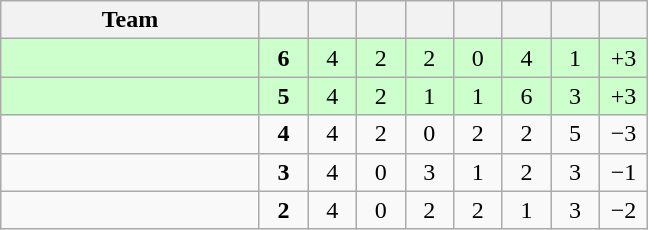<table class="wikitable" style="text-align: center;">
<tr>
<th style="width:165px;">Team</th>
<th width="25"></th>
<th width="25"></th>
<th width="25"></th>
<th width="25"></th>
<th width="25"></th>
<th width="25"></th>
<th width="25"></th>
<th width="25"></th>
</tr>
<tr style="background:#cfc;">
<td align="left"></td>
<td><strong>6</strong></td>
<td>4</td>
<td>2</td>
<td>2</td>
<td>0</td>
<td>4</td>
<td>1</td>
<td>+3</td>
</tr>
<tr style="background:#cfc;">
<td align="left"></td>
<td><strong>5</strong></td>
<td>4</td>
<td>2</td>
<td>1</td>
<td>1</td>
<td>6</td>
<td>3</td>
<td>+3</td>
</tr>
<tr>
<td align="left"></td>
<td><strong>4</strong></td>
<td>4</td>
<td>2</td>
<td>0</td>
<td>2</td>
<td>2</td>
<td>5</td>
<td>−3</td>
</tr>
<tr>
<td align="left"></td>
<td><strong>3</strong></td>
<td>4</td>
<td>0</td>
<td>3</td>
<td>1</td>
<td>2</td>
<td>3</td>
<td>−1</td>
</tr>
<tr>
<td align="left"></td>
<td><strong>2</strong></td>
<td>4</td>
<td>0</td>
<td>2</td>
<td>2</td>
<td>1</td>
<td>3</td>
<td>−2</td>
</tr>
</table>
